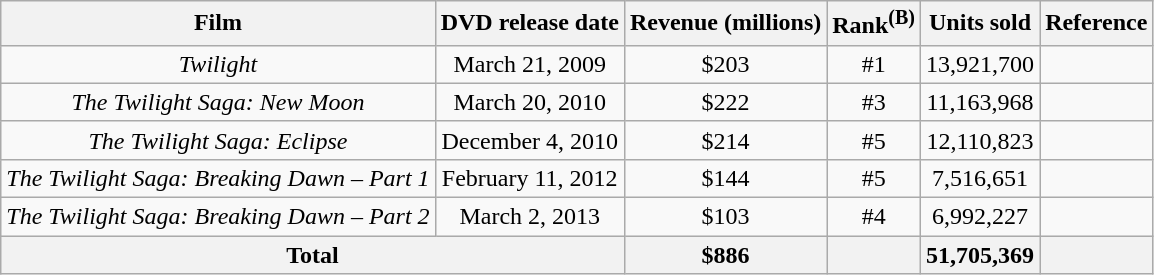<table class="wikitable sortable">
<tr>
<th>Film</th>
<th>DVD release date</th>
<th>Revenue (millions)</th>
<th>Rank<sup>(B)</sup></th>
<th>Units sold</th>
<th>Reference</th>
</tr>
<tr style="text-align:center;">
<td><em>Twilight</em></td>
<td>March 21, 2009</td>
<td>$203</td>
<td>#1</td>
<td>13,921,700</td>
<td></td>
</tr>
<tr style="text-align:center;">
<td><em>The Twilight Saga: New Moon</em></td>
<td>March 20, 2010</td>
<td>$222</td>
<td>#3</td>
<td>11,163,968</td>
<td></td>
</tr>
<tr style="text-align:center;">
<td><em>The Twilight Saga: Eclipse</em></td>
<td>December 4, 2010</td>
<td>$214</td>
<td>#5</td>
<td>12,110,823</td>
<td></td>
</tr>
<tr style="text-align:center;">
<td><em>The Twilight Saga: Breaking Dawn – Part 1</em></td>
<td>February 11, 2012</td>
<td>$144</td>
<td>#5</td>
<td>7,516,651</td>
<td></td>
</tr>
<tr style="text-align:center;">
<td><em>The Twilight Saga: Breaking Dawn – Part 2</em></td>
<td>March 2, 2013</td>
<td>$103</td>
<td>#4</td>
<td>6,992,227</td>
<td></td>
</tr>
<tr class="sortbottom">
<th colspan="2">Total</th>
<th>$886</th>
<th></th>
<th>51,705,369</th>
<th></th>
</tr>
</table>
